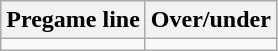<table class="wikitable">
<tr align="center">
<th style=>Pregame line</th>
<th style=>Over/under</th>
</tr>
<tr align="center">
<td></td>
<td></td>
</tr>
</table>
